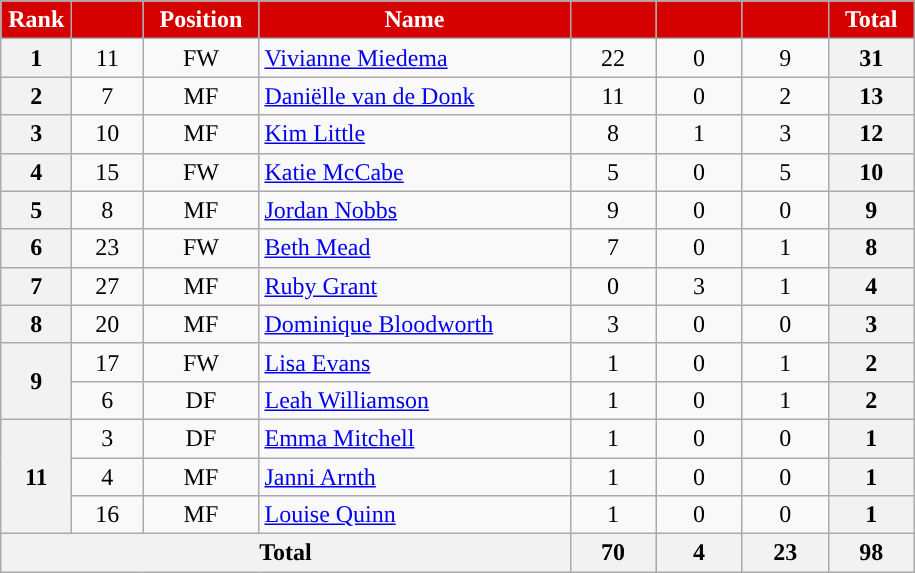<table class="wikitable" style="text-align:center; font-size:100%; ">
<tr>
<th style="background:#d50000; color:white; text-align:center; width:40px">Rank</th>
<th style="background:#d50000; color:white; text-align:center; width:40px"></th>
<th style="background:#d50000; color:white; text-align:center; width:70px">Position</th>
<th style="background:#d50000; color:white; text-align:center; width:200px">Name</th>
<th style="background:#d50000; color:white; text-align:center; width:50px;"><a href='#'></a></th>
<th style="background:#d50000; color:white; text-align:center; width:50px;"><a href='#'></a></th>
<th style="background:#d50000; color:white; text-align:center; width:50px;"><a href='#'></a></th>
<th style="background:#d50000; color:white; text-align:center; width:50px;">Total</th>
</tr>
<tr>
<th>1</th>
<td>11</td>
<td>FW</td>
<td style="text-align:left;"> <a href='#'>Vivianne Miedema</a></td>
<td>22</td>
<td>0</td>
<td>9</td>
<th>31</th>
</tr>
<tr>
<th>2</th>
<td>7</td>
<td>MF</td>
<td style="text-align:left;"> <a href='#'>Daniëlle van de Donk</a></td>
<td>11</td>
<td>0</td>
<td>2</td>
<th>13</th>
</tr>
<tr>
<th>3</th>
<td>10</td>
<td>MF</td>
<td style="text-align:left;"> <a href='#'>Kim Little</a></td>
<td>8</td>
<td>1</td>
<td>3</td>
<th>12</th>
</tr>
<tr>
<th>4</th>
<td>15</td>
<td>FW</td>
<td style="text-align:left;"> <a href='#'>Katie McCabe</a></td>
<td>5</td>
<td>0</td>
<td>5</td>
<th>10</th>
</tr>
<tr>
<th>5</th>
<td>8</td>
<td>MF</td>
<td style="text-align:left;"> <a href='#'>Jordan Nobbs</a></td>
<td>9</td>
<td>0</td>
<td>0</td>
<th>9</th>
</tr>
<tr>
<th>6</th>
<td>23</td>
<td>FW</td>
<td style="text-align:left;"> <a href='#'>Beth Mead</a></td>
<td>7</td>
<td>0</td>
<td>1</td>
<th>8</th>
</tr>
<tr>
<th>7</th>
<td>27</td>
<td>MF</td>
<td style="text-align:left;"> <a href='#'>Ruby Grant</a></td>
<td>0</td>
<td>3</td>
<td>1</td>
<th>4</th>
</tr>
<tr>
<th>8</th>
<td>20</td>
<td>MF</td>
<td style="text-align:left;"> <a href='#'>Dominique Bloodworth</a></td>
<td>3</td>
<td>0</td>
<td>0</td>
<th>3</th>
</tr>
<tr>
<th rowspan="2">9</th>
<td>17</td>
<td>FW</td>
<td style="text-align:left;"> <a href='#'>Lisa Evans</a></td>
<td>1</td>
<td>0</td>
<td>1</td>
<th>2</th>
</tr>
<tr>
<td>6</td>
<td>DF</td>
<td style="text-align:left;"> <a href='#'>Leah Williamson</a></td>
<td>1</td>
<td>0</td>
<td>1</td>
<th>2</th>
</tr>
<tr>
<th rowspan="3">11</th>
<td>3</td>
<td>DF</td>
<td style="text-align:left;"> <a href='#'>Emma Mitchell</a></td>
<td>1</td>
<td>0</td>
<td>0</td>
<th>1</th>
</tr>
<tr>
<td>4</td>
<td>MF</td>
<td style="text-align:left;"> <a href='#'>Janni Arnth</a></td>
<td>1</td>
<td>0</td>
<td>0</td>
<th>1</th>
</tr>
<tr>
<td>16</td>
<td>MF</td>
<td style="text-align:left;"> <a href='#'>Louise Quinn</a></td>
<td>1</td>
<td>0</td>
<td>0</td>
<th>1</th>
</tr>
<tr>
<th colspan="4">Total</th>
<th>70</th>
<th>4</th>
<th>23</th>
<th>98</th>
</tr>
</table>
